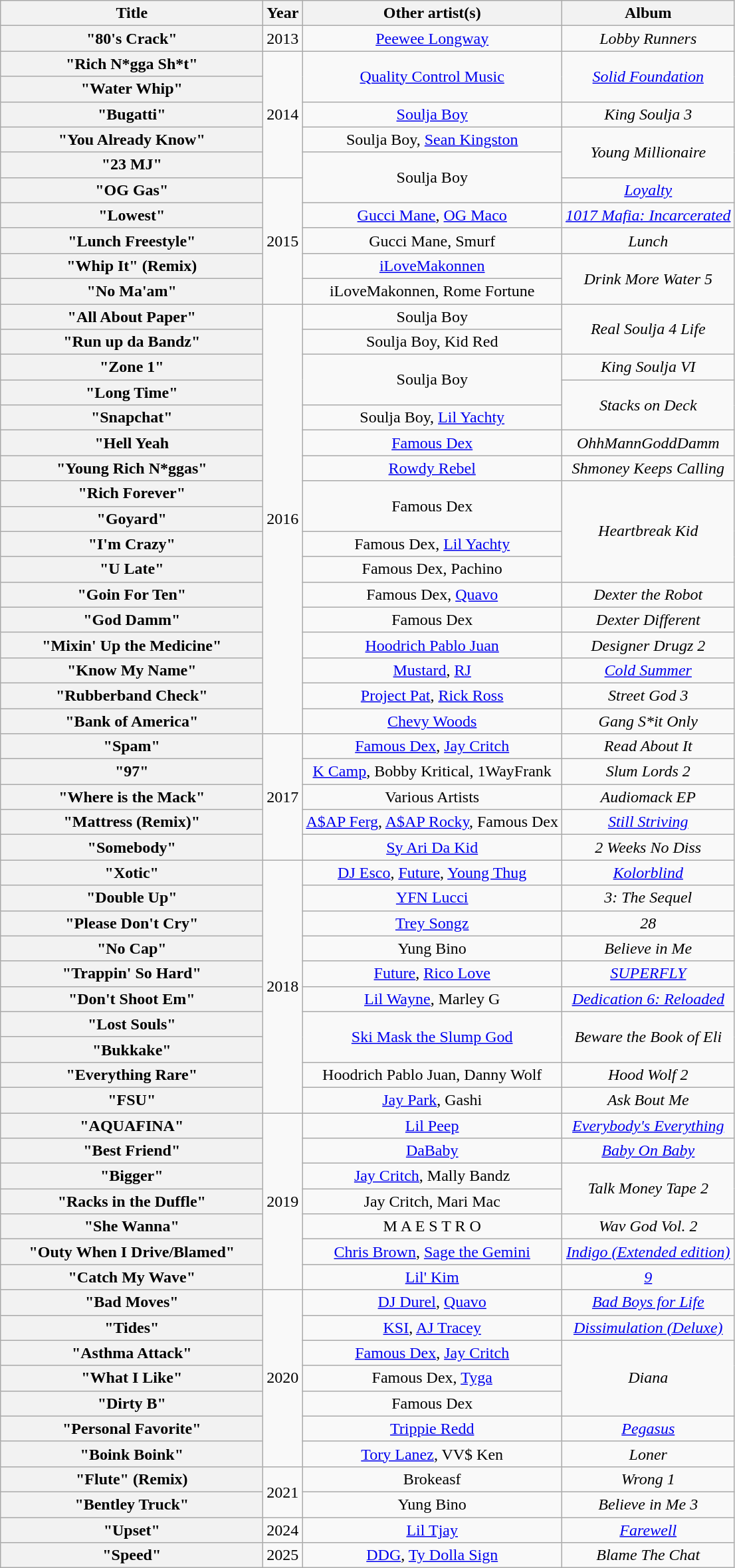<table class="wikitable plainrowheaders" style="text-align:center;">
<tr>
<th scope="col" style="width:16em;">Title</th>
<th scope="col">Year</th>
<th scope="col">Other artist(s)</th>
<th scope="col">Album</th>
</tr>
<tr>
<th scope="row">"80's Crack"</th>
<td rowspan="1">2013</td>
<td><a href='#'>Peewee Longway</a></td>
<td><em>Lobby Runners</em></td>
</tr>
<tr>
<th scope="row">"Rich N*gga Sh*t"</th>
<td rowspan="5">2014</td>
<td rowspan="2"><a href='#'>Quality Control Music</a></td>
<td rowspan="2"><em><a href='#'>Solid Foundation</a></em></td>
</tr>
<tr>
<th scope="row">"Water Whip"</th>
</tr>
<tr>
<th scope="row">"Bugatti"</th>
<td><a href='#'>Soulja Boy</a></td>
<td><em>King Soulja 3</em></td>
</tr>
<tr>
<th scope="row">"You Already Know"</th>
<td>Soulja Boy, <a href='#'>Sean Kingston</a></td>
<td rowspan="2"><em>Young Millionaire</em></td>
</tr>
<tr>
<th scope="row">"23 MJ"</th>
<td rowspan="2">Soulja Boy</td>
</tr>
<tr>
<th scope="row">"OG Gas"</th>
<td rowspan="5">2015</td>
<td><em><a href='#'>Loyalty</a></em></td>
</tr>
<tr>
<th scope="row">"Lowest"</th>
<td><a href='#'>Gucci Mane</a>, <a href='#'>OG Maco</a></td>
<td><em><a href='#'>1017 Mafia: Incarcerated</a></em></td>
</tr>
<tr>
<th scope="row">"Lunch Freestyle"</th>
<td>Gucci Mane, Smurf</td>
<td><em>Lunch</em></td>
</tr>
<tr>
<th scope="row">"Whip It" (Remix)</th>
<td><a href='#'>iLoveMakonnen</a></td>
<td rowspan="2"><em>Drink More Water 5</em></td>
</tr>
<tr>
<th scope="row">"No Ma'am"</th>
<td>iLoveMakonnen, Rome Fortune</td>
</tr>
<tr>
<th scope="row">"All About Paper"</th>
<td rowspan="17">2016</td>
<td>Soulja Boy</td>
<td rowspan="2"><em>Real Soulja 4 Life</em></td>
</tr>
<tr>
<th scope="row">"Run up da Bandz"</th>
<td>Soulja Boy, Kid Red</td>
</tr>
<tr>
<th scope="row">"Zone 1"</th>
<td rowspan="2">Soulja Boy</td>
<td><em>King Soulja VI</em></td>
</tr>
<tr>
<th scope="row">"Long Time"</th>
<td rowspan="2"><em>Stacks on Deck</em></td>
</tr>
<tr>
<th scope="row">"Snapchat"</th>
<td>Soulja Boy, <a href='#'>Lil Yachty</a></td>
</tr>
<tr>
<th scope="row">"Hell Yeah</th>
<td><a href='#'>Famous Dex</a></td>
<td><em>OhhMannGoddDamm</em></td>
</tr>
<tr>
<th scope="row">"Young Rich N*ggas"</th>
<td><a href='#'>Rowdy Rebel</a></td>
<td><em>Shmoney Keeps Calling</em></td>
</tr>
<tr>
<th scope="row">"Rich Forever"</th>
<td rowspan="2">Famous Dex</td>
<td rowspan="4"><em>Heartbreak Kid</em></td>
</tr>
<tr>
<th scope="row">"Goyard"</th>
</tr>
<tr>
<th scope="row">"I'm Crazy"</th>
<td>Famous Dex, <a href='#'>Lil Yachty</a></td>
</tr>
<tr>
<th scope="row">"U Late"</th>
<td>Famous Dex, Pachino</td>
</tr>
<tr>
<th scope="row">"Goin For Ten"</th>
<td>Famous Dex, <a href='#'>Quavo</a></td>
<td><em>Dexter the Robot</em></td>
</tr>
<tr>
<th scope="row">"God Damm"</th>
<td>Famous Dex</td>
<td><em>Dexter Different</em></td>
</tr>
<tr>
<th scope="row">"Mixin' Up the Medicine"</th>
<td><a href='#'>Hoodrich Pablo Juan</a></td>
<td><em>Designer Drugz 2</em></td>
</tr>
<tr>
<th scope="row">"Know My Name"</th>
<td><a href='#'>Mustard</a>, <a href='#'>RJ</a></td>
<td><em><a href='#'>Cold Summer</a></em></td>
</tr>
<tr>
<th scope="row">"Rubberband Check"</th>
<td><a href='#'>Project Pat</a>, <a href='#'>Rick Ross</a></td>
<td><em>Street God 3</em></td>
</tr>
<tr>
<th scope="row">"Bank of America"</th>
<td><a href='#'>Chevy Woods</a></td>
<td><em>Gang S*it Only</em></td>
</tr>
<tr>
<th scope="row">"Spam"</th>
<td rowspan="5">2017</td>
<td><a href='#'>Famous Dex</a>, <a href='#'>Jay Critch</a></td>
<td><em>Read About It</em></td>
</tr>
<tr>
<th scope="row">"97"</th>
<td><a href='#'>K Camp</a>, Bobby Kritical, 1WayFrank</td>
<td><em>Slum Lords 2</em></td>
</tr>
<tr>
<th scope="row">"Where is the Mack"</th>
<td>Various Artists</td>
<td><em>Audiomack EP</em></td>
</tr>
<tr>
<th scope="row">"Mattress (Remix)"</th>
<td><a href='#'>A$AP Ferg</a>, <a href='#'>A$AP Rocky</a>, Famous Dex</td>
<td><em><a href='#'>Still Striving</a></em></td>
</tr>
<tr>
<th scope="row">"Somebody"</th>
<td><a href='#'>Sy Ari Da Kid</a></td>
<td><em>2 Weeks No Diss</em></td>
</tr>
<tr>
<th scope="row">"Xotic"</th>
<td rowspan="10">2018</td>
<td><a href='#'>DJ Esco</a>, <a href='#'>Future</a>, <a href='#'>Young Thug</a></td>
<td><em><a href='#'>Kolorblind</a></em></td>
</tr>
<tr>
<th scope="row">"Double Up"</th>
<td><a href='#'>YFN Lucci</a></td>
<td><em>3: The Sequel</em></td>
</tr>
<tr>
<th scope="row">"Please Don't Cry"</th>
<td><a href='#'>Trey Songz</a></td>
<td><em>28</em></td>
</tr>
<tr>
<th scope="row">"No Cap"</th>
<td>Yung Bino</td>
<td><em>Believe in Me</em></td>
</tr>
<tr>
<th scope="row">"Trappin' So Hard"</th>
<td><a href='#'>Future</a>, <a href='#'>Rico Love</a></td>
<td><em><a href='#'>SUPERFLY</a></em></td>
</tr>
<tr>
<th scope="row">"Don't Shoot Em"</th>
<td><a href='#'>Lil Wayne</a>, Marley G</td>
<td><em><a href='#'>Dedication 6: Reloaded</a></em></td>
</tr>
<tr>
<th scope="row">"Lost Souls"</th>
<td rowspan="2"><a href='#'>Ski Mask the Slump God</a></td>
<td rowspan="2"><em>Beware the Book of Eli</em></td>
</tr>
<tr>
<th scope="row">"Bukkake"</th>
</tr>
<tr>
<th scope="row">"Everything Rare"</th>
<td>Hoodrich Pablo Juan, Danny Wolf</td>
<td><em>Hood Wolf 2</em></td>
</tr>
<tr>
<th scope="row">"FSU"</th>
<td><a href='#'>Jay Park</a>, Gashi</td>
<td><em>Ask Bout Me</em></td>
</tr>
<tr>
<th scope="row">"AQUAFINA"</th>
<td rowspan="7">2019</td>
<td><a href='#'>Lil Peep</a></td>
<td><a href='#'><em>Everybody's Everything</em></a></td>
</tr>
<tr>
<th scope="row">"Best Friend"</th>
<td><a href='#'>DaBaby</a></td>
<td><em><a href='#'>Baby On Baby</a></em></td>
</tr>
<tr>
<th scope="row">"Bigger"</th>
<td><a href='#'>Jay Critch</a>, Mally Bandz</td>
<td rowspan="2"><em>Talk Money Tape 2</em></td>
</tr>
<tr>
<th scope="row">"Racks in the Duffle"</th>
<td>Jay Critch, Mari Mac</td>
</tr>
<tr>
<th scope="row">"She Wanna"</th>
<td>M A E S T R O</td>
<td><em>Wav God Vol. 2</em></td>
</tr>
<tr>
<th scope="row">"Outy When I Drive/Blamed"</th>
<td><a href='#'>Chris Brown</a>, <a href='#'>Sage the Gemini</a></td>
<td><em><a href='#'>Indigo (Extended edition)</a></em></td>
</tr>
<tr>
<th scope="row">"Catch My Wave"</th>
<td><a href='#'>Lil' Kim</a></td>
<td><em><a href='#'>9</a></em></td>
</tr>
<tr>
<th scope="row">"Bad Moves"</th>
<td rowspan="7">2020</td>
<td><a href='#'>DJ Durel</a>, <a href='#'>Quavo</a></td>
<td><em><a href='#'>Bad Boys for Life</a></em></td>
</tr>
<tr>
<th scope="row">"Tides"</th>
<td><a href='#'>KSI</a>, <a href='#'>AJ Tracey</a></td>
<td><a href='#'><em>Dissimulation (Deluxe)</em></a></td>
</tr>
<tr>
<th scope="row">"Asthma Attack"</th>
<td><a href='#'>Famous Dex</a>, <a href='#'>Jay Critch</a></td>
<td rowspan="3"><em>Diana</em></td>
</tr>
<tr>
<th scope="row">"What I Like"</th>
<td>Famous Dex, <a href='#'>Tyga</a></td>
</tr>
<tr>
<th scope="row">"Dirty B"</th>
<td>Famous Dex</td>
</tr>
<tr>
<th scope="row">"Personal Favorite"</th>
<td><a href='#'>Trippie Redd</a></td>
<td><a href='#'><em>Pegasus</em></a></td>
</tr>
<tr>
<th scope="row">"Boink Boink"</th>
<td><a href='#'>Tory Lanez</a>, VV$ Ken</td>
<td><em>Loner</em></td>
</tr>
<tr>
<th scope="row">"Flute" (Remix)</th>
<td rowspan="2">2021</td>
<td>Brokeasf</td>
<td><em>Wrong 1</em></td>
</tr>
<tr>
<th scope="row">"Bentley Truck"</th>
<td>Yung Bino</td>
<td><em>Believe in Me 3</em></td>
</tr>
<tr>
<th scope="row">"Upset"</th>
<td>2024</td>
<td><a href='#'>Lil Tjay</a></td>
<td><em><a href='#'>Farewell</a></em></td>
</tr>
<tr>
<th scope="row">"Speed"</th>
<td>2025</td>
<td><a href='#'>DDG</a>, <a href='#'>Ty Dolla Sign</a></td>
<td><em>Blame The Chat</em></td>
</tr>
</table>
